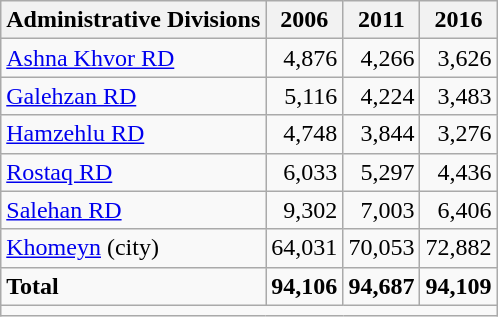<table class="wikitable">
<tr>
<th>Administrative Divisions</th>
<th>2006</th>
<th>2011</th>
<th>2016</th>
</tr>
<tr>
<td><a href='#'>Ashna Khvor RD</a></td>
<td style="text-align: right;">4,876</td>
<td style="text-align: right;">4,266</td>
<td style="text-align: right;">3,626</td>
</tr>
<tr>
<td><a href='#'>Galehzan RD</a></td>
<td style="text-align: right;">5,116</td>
<td style="text-align: right;">4,224</td>
<td style="text-align: right;">3,483</td>
</tr>
<tr>
<td><a href='#'>Hamzehlu RD</a></td>
<td style="text-align: right;">4,748</td>
<td style="text-align: right;">3,844</td>
<td style="text-align: right;">3,276</td>
</tr>
<tr>
<td><a href='#'>Rostaq RD</a></td>
<td style="text-align: right;">6,033</td>
<td style="text-align: right;">5,297</td>
<td style="text-align: right;">4,436</td>
</tr>
<tr>
<td><a href='#'>Salehan RD</a></td>
<td style="text-align: right;">9,302</td>
<td style="text-align: right;">7,003</td>
<td style="text-align: right;">6,406</td>
</tr>
<tr>
<td><a href='#'>Khomeyn</a> (city)</td>
<td style="text-align: right;">64,031</td>
<td style="text-align: right;">70,053</td>
<td style="text-align: right;">72,882</td>
</tr>
<tr>
<td><strong>Total</strong></td>
<td style="text-align: right;"><strong>94,106</strong></td>
<td style="text-align: right;"><strong>94,687</strong></td>
<td style="text-align: right;"><strong>94,109</strong></td>
</tr>
<tr>
<td colspan=4></td>
</tr>
</table>
